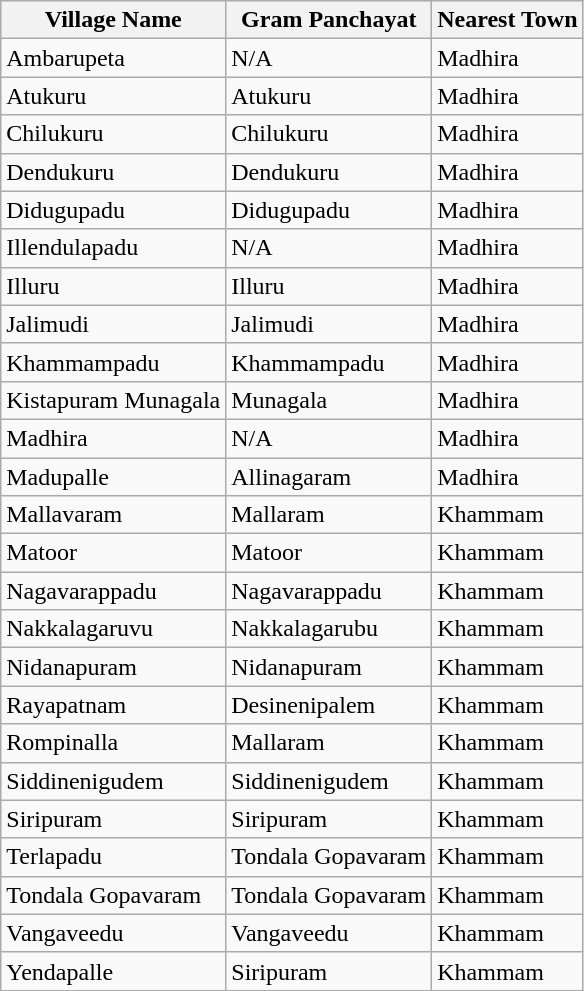<table class="wikitable sortable mw-collapsible">
<tr>
<th>Village Name</th>
<th>Gram Panchayat</th>
<th>Nearest Town</th>
</tr>
<tr>
<td>Ambarupeta</td>
<td>N/A</td>
<td>Madhira</td>
</tr>
<tr>
<td>Atukuru</td>
<td>Atukuru</td>
<td>Madhira</td>
</tr>
<tr>
<td>Chilukuru</td>
<td>Chilukuru</td>
<td>Madhira</td>
</tr>
<tr>
<td>Dendukuru</td>
<td>Dendukuru</td>
<td>Madhira</td>
</tr>
<tr>
<td>Didugupadu</td>
<td>Didugupadu</td>
<td>Madhira</td>
</tr>
<tr>
<td>Illendulapadu</td>
<td>N/A</td>
<td>Madhira</td>
</tr>
<tr>
<td>Illuru</td>
<td>Illuru</td>
<td>Madhira</td>
</tr>
<tr>
<td>Jalimudi</td>
<td>Jalimudi</td>
<td>Madhira</td>
</tr>
<tr>
<td>Khammampadu</td>
<td>Khammampadu</td>
<td>Madhira</td>
</tr>
<tr>
<td>Kistapuram Munagala</td>
<td>Munagala</td>
<td>Madhira</td>
</tr>
<tr>
<td>Madhira</td>
<td>N/A</td>
<td>Madhira</td>
</tr>
<tr>
<td>Madupalle</td>
<td>Allinagaram</td>
<td>Madhira</td>
</tr>
<tr>
<td>Mallavaram</td>
<td>Mallaram</td>
<td>Khammam</td>
</tr>
<tr>
<td>Matoor</td>
<td>Matoor</td>
<td>Khammam</td>
</tr>
<tr>
<td>Nagavarappadu</td>
<td>Nagavarappadu</td>
<td>Khammam</td>
</tr>
<tr>
<td>Nakkalagaruvu</td>
<td>Nakkalagarubu</td>
<td>Khammam</td>
</tr>
<tr>
<td>Nidanapuram</td>
<td>Nidanapuram</td>
<td>Khammam</td>
</tr>
<tr>
<td>Rayapatnam</td>
<td>Desinenipalem</td>
<td>Khammam</td>
</tr>
<tr>
<td>Rompinalla</td>
<td>Mallaram</td>
<td>Khammam</td>
</tr>
<tr>
<td>Siddinenigudem</td>
<td>Siddinenigudem</td>
<td>Khammam</td>
</tr>
<tr>
<td>Siripuram</td>
<td>Siripuram</td>
<td>Khammam</td>
</tr>
<tr>
<td>Terlapadu</td>
<td>Tondala Gopavaram</td>
<td>Khammam</td>
</tr>
<tr>
<td>Tondala Gopavaram</td>
<td>Tondala Gopavaram</td>
<td>Khammam</td>
</tr>
<tr>
<td>Vangaveedu</td>
<td>Vangaveedu</td>
<td>Khammam</td>
</tr>
<tr>
<td>Yendapalle</td>
<td>Siripuram</td>
<td>Khammam</td>
</tr>
</table>
